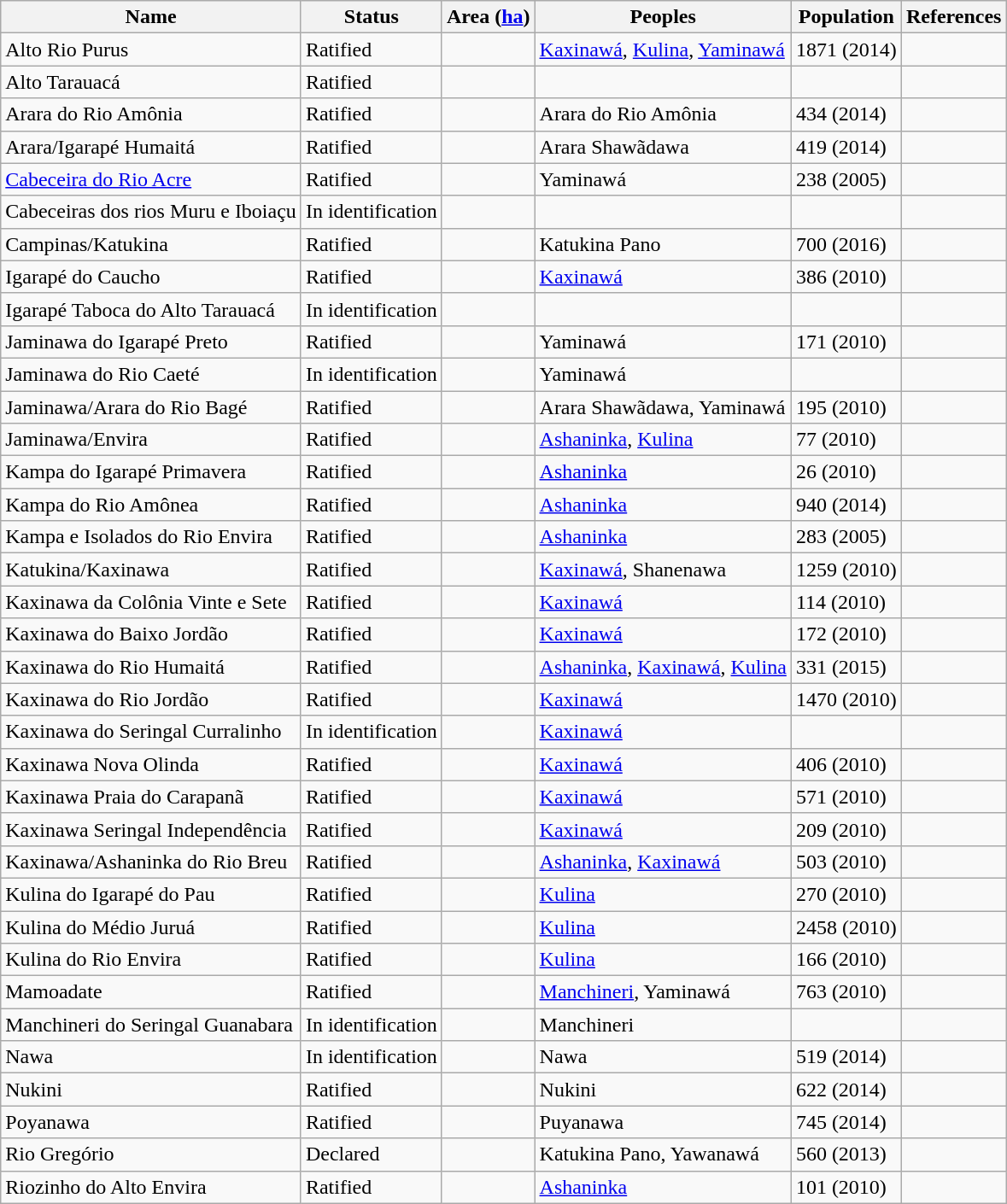<table class="sortable wikitable">
<tr>
<th>Name</th>
<th>Status</th>
<th>Area (<a href='#'>ha</a>)</th>
<th>Peoples</th>
<th>Population</th>
<th>References</th>
</tr>
<tr>
<td>Alto Rio Purus</td>
<td>Ratified</td>
<td></td>
<td><a href='#'>Kaxinawá</a>, <a href='#'>Kulina</a>, <a href='#'>Yaminawá</a></td>
<td>1871 (2014)</td>
<td></td>
</tr>
<tr>
<td>Alto Tarauacá</td>
<td>Ratified</td>
<td></td>
<td></td>
<td></td>
<td></td>
</tr>
<tr>
<td>Arara do Rio Amônia</td>
<td>Ratified</td>
<td></td>
<td>Arara do Rio Amônia</td>
<td>434 (2014)</td>
<td></td>
</tr>
<tr>
<td>Arara/Igarapé Humaitá</td>
<td>Ratified</td>
<td></td>
<td>Arara Shawãdawa</td>
<td>419 (2014)</td>
<td></td>
</tr>
<tr>
<td><a href='#'>Cabeceira do Rio Acre</a></td>
<td>Ratified</td>
<td></td>
<td>Yaminawá</td>
<td>238 (2005)</td>
<td></td>
</tr>
<tr>
<td>Cabeceiras dos rios Muru e Iboiaçu</td>
<td>In identification</td>
<td></td>
<td></td>
<td></td>
<td></td>
</tr>
<tr>
<td>Campinas/Katukina</td>
<td>Ratified</td>
<td></td>
<td>Katukina Pano</td>
<td>700 (2016)</td>
<td></td>
</tr>
<tr>
<td>Igarapé do Caucho</td>
<td>Ratified</td>
<td></td>
<td><a href='#'>Kaxinawá</a></td>
<td>386 (2010)</td>
<td></td>
</tr>
<tr>
<td>Igarapé Taboca do Alto Tarauacá</td>
<td>In identification</td>
<td></td>
<td></td>
<td></td>
<td></td>
</tr>
<tr>
<td>Jaminawa do Igarapé Preto</td>
<td>Ratified</td>
<td></td>
<td>Yaminawá</td>
<td>171 (2010)</td>
<td></td>
</tr>
<tr>
<td>Jaminawa do Rio Caeté</td>
<td>In identification</td>
<td></td>
<td>Yaminawá</td>
<td></td>
<td></td>
</tr>
<tr>
<td>Jaminawa/Arara do Rio Bagé</td>
<td>Ratified</td>
<td></td>
<td>Arara Shawãdawa, Yaminawá</td>
<td>195 (2010)</td>
<td></td>
</tr>
<tr>
<td>Jaminawa/Envira</td>
<td>Ratified</td>
<td></td>
<td><a href='#'>Ashaninka</a>, <a href='#'>Kulina</a></td>
<td>77 (2010)</td>
<td></td>
</tr>
<tr>
<td>Kampa do Igarapé Primavera</td>
<td>Ratified</td>
<td></td>
<td><a href='#'>Ashaninka</a></td>
<td>26 (2010)</td>
<td></td>
</tr>
<tr>
<td>Kampa do Rio Amônea</td>
<td>Ratified</td>
<td></td>
<td><a href='#'>Ashaninka</a></td>
<td>940 (2014)</td>
<td></td>
</tr>
<tr>
<td>Kampa e Isolados do Rio Envira</td>
<td>Ratified</td>
<td></td>
<td><a href='#'>Ashaninka</a></td>
<td>283 (2005)</td>
<td></td>
</tr>
<tr>
<td>Katukina/Kaxinawa</td>
<td>Ratified</td>
<td></td>
<td><a href='#'>Kaxinawá</a>, Shanenawa</td>
<td>1259 (2010)</td>
<td></td>
</tr>
<tr>
<td>Kaxinawa da Colônia Vinte e Sete</td>
<td>Ratified</td>
<td></td>
<td><a href='#'>Kaxinawá</a></td>
<td>114 (2010)</td>
<td></td>
</tr>
<tr>
<td>Kaxinawa do Baixo Jordão</td>
<td>Ratified</td>
<td></td>
<td><a href='#'>Kaxinawá</a></td>
<td>172 (2010)</td>
<td></td>
</tr>
<tr>
<td>Kaxinawa do Rio Humaitá</td>
<td>Ratified</td>
<td></td>
<td><a href='#'>Ashaninka</a>, <a href='#'>Kaxinawá</a>, <a href='#'>Kulina</a></td>
<td>331 (2015)</td>
<td></td>
</tr>
<tr>
<td>Kaxinawa do Rio Jordão</td>
<td>Ratified</td>
<td></td>
<td><a href='#'>Kaxinawá</a></td>
<td>1470 (2010)</td>
<td></td>
</tr>
<tr>
<td>Kaxinawa do Seringal Curralinho</td>
<td>In identification</td>
<td></td>
<td><a href='#'>Kaxinawá</a></td>
<td></td>
<td></td>
</tr>
<tr>
<td>Kaxinawa Nova Olinda</td>
<td>Ratified</td>
<td></td>
<td><a href='#'>Kaxinawá</a></td>
<td>406 (2010)</td>
<td></td>
</tr>
<tr>
<td>Kaxinawa Praia do Carapanã</td>
<td>Ratified</td>
<td></td>
<td><a href='#'>Kaxinawá</a></td>
<td>571 (2010)</td>
<td></td>
</tr>
<tr>
<td>Kaxinawa Seringal Independência</td>
<td>Ratified</td>
<td></td>
<td><a href='#'>Kaxinawá</a></td>
<td>209 (2010)</td>
<td></td>
</tr>
<tr>
<td>Kaxinawa/Ashaninka do Rio Breu</td>
<td>Ratified</td>
<td></td>
<td><a href='#'>Ashaninka</a>, <a href='#'>Kaxinawá</a></td>
<td>503 (2010)</td>
<td></td>
</tr>
<tr>
<td>Kulina do Igarapé do Pau</td>
<td>Ratified</td>
<td></td>
<td><a href='#'>Kulina</a></td>
<td>270 (2010)</td>
<td></td>
</tr>
<tr>
<td>Kulina do Médio Juruá</td>
<td>Ratified</td>
<td></td>
<td><a href='#'>Kulina</a></td>
<td>2458 (2010)</td>
<td></td>
</tr>
<tr>
<td>Kulina do Rio Envira</td>
<td>Ratified</td>
<td></td>
<td><a href='#'>Kulina</a></td>
<td>166 (2010)</td>
<td></td>
</tr>
<tr>
<td>Mamoadate</td>
<td>Ratified</td>
<td></td>
<td><a href='#'>Manchineri</a>, Yaminawá</td>
<td>763 (2010)</td>
<td></td>
</tr>
<tr>
<td>Manchineri do Seringal Guanabara</td>
<td>In identification</td>
<td></td>
<td>Manchineri</td>
<td></td>
<td></td>
</tr>
<tr>
<td>Nawa</td>
<td>In identification</td>
<td></td>
<td>Nawa</td>
<td>519 (2014)</td>
<td></td>
</tr>
<tr>
<td>Nukini</td>
<td>Ratified</td>
<td></td>
<td>Nukini</td>
<td>622 (2014)</td>
<td></td>
</tr>
<tr>
<td>Poyanawa</td>
<td>Ratified</td>
<td></td>
<td>Puyanawa</td>
<td>745 (2014)</td>
<td></td>
</tr>
<tr>
<td>Rio Gregório</td>
<td>Declared</td>
<td></td>
<td>Katukina Pano, Yawanawá</td>
<td>560 (2013)</td>
<td></td>
</tr>
<tr>
<td>Riozinho do Alto Envira</td>
<td>Ratified</td>
<td></td>
<td><a href='#'>Ashaninka</a></td>
<td>101 (2010)</td>
<td></td>
</tr>
</table>
